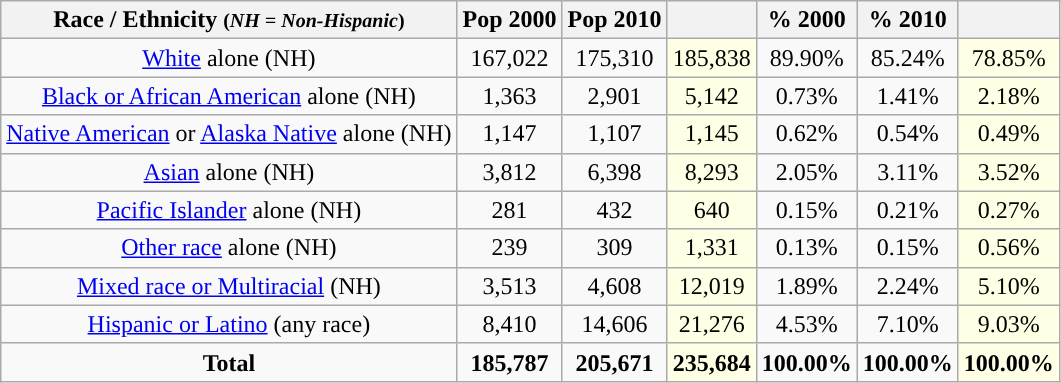<table class="wikitable" style="text-align:center;">
<tr>
<th>Race / Ethnicity <small>(<em>NH = Non-Hispanic</em>)</small></th>
<th>Pop 2000</th>
<th>Pop 2010</th>
<th></th>
<th>% 2000</th>
<th>% 2010</th>
<th></th>
</tr>
<tr>
<td><a href='#'>White</a> alone (NH)</td>
<td>167,022</td>
<td>175,310</td>
<td style='background: #ffffe6;'>185,838</td>
<td>89.90%</td>
<td>85.24%</td>
<td style='background: #ffffe6;'>78.85%</td>
</tr>
<tr>
<td><a href='#'>Black or African American</a> alone (NH)</td>
<td>1,363</td>
<td>2,901</td>
<td style='background: #ffffe6;'>5,142</td>
<td>0.73%</td>
<td>1.41%</td>
<td style='background: #ffffe6;'>2.18%</td>
</tr>
<tr>
<td><a href='#'>Native American</a> or <a href='#'>Alaska Native</a> alone (NH)</td>
<td>1,147</td>
<td>1,107</td>
<td style='background: #ffffe6;'>1,145</td>
<td>0.62%</td>
<td>0.54%</td>
<td style='background: #ffffe6;'>0.49%</td>
</tr>
<tr>
<td><a href='#'>Asian</a> alone (NH)</td>
<td>3,812</td>
<td>6,398</td>
<td style='background: #ffffe6;'>8,293</td>
<td>2.05%</td>
<td>3.11%</td>
<td style='background: #ffffe6;'>3.52%</td>
</tr>
<tr>
<td><a href='#'>Pacific Islander</a> alone (NH)</td>
<td>281</td>
<td>432</td>
<td style='background: #ffffe6;'>640</td>
<td>0.15%</td>
<td>0.21%</td>
<td style='background: #ffffe6;'>0.27%</td>
</tr>
<tr>
<td><a href='#'>Other race</a> alone (NH)</td>
<td>239</td>
<td>309</td>
<td style='background: #ffffe6;'>1,331</td>
<td>0.13%</td>
<td>0.15%</td>
<td style='background: #ffffe6;'>0.56%</td>
</tr>
<tr>
<td><a href='#'>Mixed race or Multiracial</a> (NH)</td>
<td>3,513</td>
<td>4,608</td>
<td style='background: #ffffe6;'>12,019</td>
<td>1.89%</td>
<td>2.24%</td>
<td style='background: #ffffe6;'>5.10%</td>
</tr>
<tr>
<td><a href='#'>Hispanic or Latino</a> (any race)</td>
<td>8,410</td>
<td>14,606</td>
<td style='background: #ffffe6;'>21,276</td>
<td>4.53%</td>
<td>7.10%</td>
<td style='background: #ffffe6;'>9.03%</td>
</tr>
<tr>
<td><strong>Total</strong></td>
<td><strong>185,787</strong></td>
<td><strong>205,671</strong></td>
<td style='background: #ffffe6;'><strong>235,684</strong></td>
<td><strong>100.00%</strong></td>
<td><strong>100.00%</strong></td>
<td style='background: #ffffe6;'><strong>100.00%</strong></td>
</tr>
</table>
